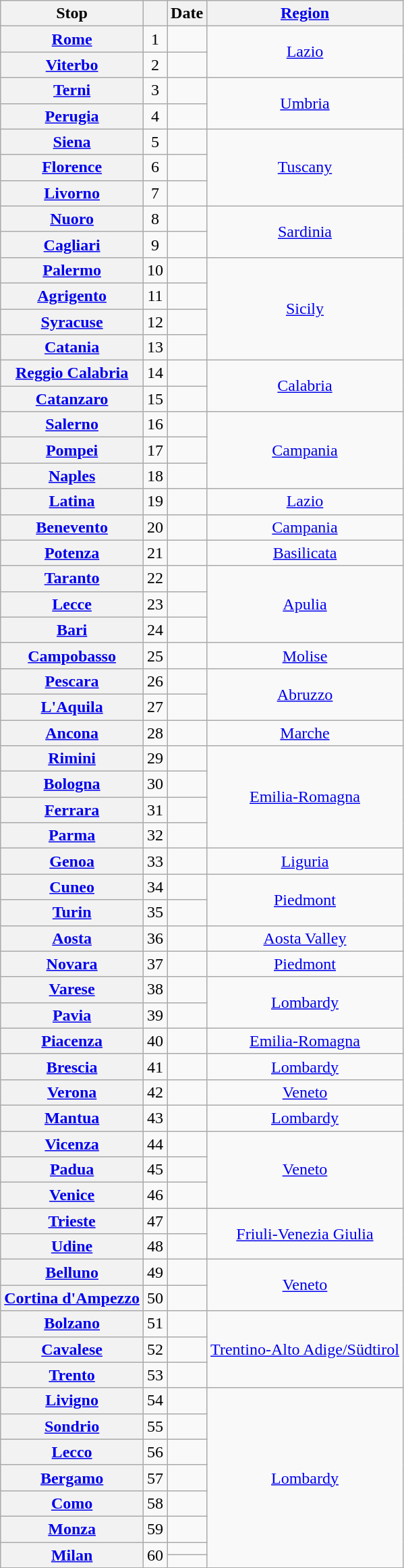<table class="wikitable sortable plainrowheaders" style="text-align: center">
<tr>
<th scope="col">Stop</th>
<th scope="col"></th>
<th scope="col">Date</th>
<th scope="col"><a href='#'>Region</a></th>
</tr>
<tr>
<th scope="row"><a href='#'>Rome</a></th>
<td>1</td>
<td></td>
<td rowspan="2"><a href='#'>Lazio</a></td>
</tr>
<tr>
<th scope="row"><a href='#'>Viterbo</a></th>
<td>2</td>
<td></td>
</tr>
<tr>
<th scope="row"><a href='#'>Terni</a></th>
<td>3</td>
<td></td>
<td rowspan="2"><a href='#'>Umbria</a></td>
</tr>
<tr>
<th scope="row"><a href='#'>Perugia</a></th>
<td>4</td>
<td></td>
</tr>
<tr>
<th scope="row"><a href='#'>Siena</a></th>
<td>5</td>
<td></td>
<td rowspan="3"><a href='#'>Tuscany</a></td>
</tr>
<tr>
<th scope="row"><a href='#'>Florence</a></th>
<td>6</td>
<td></td>
</tr>
<tr>
<th scope="row"><a href='#'>Livorno</a></th>
<td>7</td>
<td></td>
</tr>
<tr>
<th scope="row"><a href='#'>Nuoro</a></th>
<td>8</td>
<td></td>
<td rowspan="2"><a href='#'>Sardinia</a></td>
</tr>
<tr>
<th scope="row"><a href='#'>Cagliari</a></th>
<td>9</td>
<td></td>
</tr>
<tr>
<th scope="row"><a href='#'>Palermo</a></th>
<td>10</td>
<td></td>
<td rowspan="4"><a href='#'>Sicily</a></td>
</tr>
<tr>
<th scope="row"><a href='#'>Agrigento</a></th>
<td>11</td>
<td></td>
</tr>
<tr>
<th scope="row"><a href='#'>Syracuse</a></th>
<td>12</td>
<td></td>
</tr>
<tr>
<th scope="row"><a href='#'>Catania</a></th>
<td>13</td>
<td></td>
</tr>
<tr>
<th scope="row"><a href='#'>Reggio Calabria</a></th>
<td>14</td>
<td></td>
<td rowspan="2"><a href='#'>Calabria</a></td>
</tr>
<tr>
<th scope="row"><a href='#'>Catanzaro</a></th>
<td>15</td>
<td></td>
</tr>
<tr>
<th scope="row"><a href='#'>Salerno</a></th>
<td>16</td>
<td></td>
<td rowspan="3"><a href='#'>Campania</a></td>
</tr>
<tr>
<th scope="row"><a href='#'>Pompei</a></th>
<td>17</td>
<td></td>
</tr>
<tr>
<th scope="row"><a href='#'>Naples</a></th>
<td>18</td>
<td></td>
</tr>
<tr>
<th scope="row"><a href='#'>Latina</a></th>
<td>19</td>
<td></td>
<td><a href='#'>Lazio</a></td>
</tr>
<tr>
<th scope="row"><a href='#'>Benevento</a></th>
<td>20</td>
<td></td>
<td><a href='#'>Campania</a></td>
</tr>
<tr>
<th scope="row"><a href='#'>Potenza</a></th>
<td>21</td>
<td></td>
<td><a href='#'>Basilicata</a></td>
</tr>
<tr>
<th scope="row"><a href='#'>Taranto</a></th>
<td>22</td>
<td></td>
<td rowspan="3"><a href='#'>Apulia</a></td>
</tr>
<tr>
<th scope="row"><a href='#'>Lecce</a></th>
<td>23</td>
<td></td>
</tr>
<tr>
<th scope="row"><a href='#'>Bari</a></th>
<td>24</td>
<td></td>
</tr>
<tr>
<th scope="row"><a href='#'>Campobasso</a></th>
<td>25</td>
<td></td>
<td><a href='#'>Molise</a></td>
</tr>
<tr>
<th scope="row"><a href='#'>Pescara</a></th>
<td>26</td>
<td></td>
<td rowspan="2"><a href='#'>Abruzzo</a></td>
</tr>
<tr>
<th scope="row"><a href='#'>L'Aquila</a></th>
<td>27</td>
<td></td>
</tr>
<tr>
<th scope="row"><a href='#'>Ancona</a></th>
<td>28</td>
<td></td>
<td><a href='#'>Marche</a></td>
</tr>
<tr>
<th scope="row"><a href='#'>Rimini</a></th>
<td>29</td>
<td></td>
<td rowspan="4"><a href='#'>Emilia-Romagna</a></td>
</tr>
<tr>
<th scope="row"><a href='#'>Bologna</a></th>
<td>30</td>
<td></td>
</tr>
<tr>
<th scope="row"><a href='#'>Ferrara</a></th>
<td>31</td>
<td></td>
</tr>
<tr>
<th scope="row"><a href='#'>Parma</a></th>
<td>32</td>
<td></td>
</tr>
<tr>
<th scope="row"><a href='#'>Genoa</a></th>
<td>33</td>
<td></td>
<td><a href='#'>Liguria</a></td>
</tr>
<tr>
<th scope="row"><a href='#'>Cuneo</a></th>
<td>34</td>
<td></td>
<td rowspan="2"><a href='#'>Piedmont</a></td>
</tr>
<tr>
<th scope="row"><a href='#'>Turin</a></th>
<td>35</td>
<td></td>
</tr>
<tr>
<th scope="row"><a href='#'>Aosta</a></th>
<td>36</td>
<td></td>
<td><a href='#'>Aosta Valley</a></td>
</tr>
<tr>
<th scope="row"><a href='#'>Novara</a></th>
<td>37</td>
<td></td>
<td><a href='#'>Piedmont</a></td>
</tr>
<tr>
<th scope="row"><a href='#'>Varese</a></th>
<td>38</td>
<td></td>
<td rowspan="2"><a href='#'>Lombardy</a></td>
</tr>
<tr>
<th scope="row"><a href='#'>Pavia</a></th>
<td>39</td>
<td></td>
</tr>
<tr>
<th scope="row"><a href='#'>Piacenza</a></th>
<td>40</td>
<td></td>
<td><a href='#'>Emilia-Romagna</a></td>
</tr>
<tr>
<th scope="row"><a href='#'>Brescia</a></th>
<td>41</td>
<td></td>
<td><a href='#'>Lombardy</a></td>
</tr>
<tr>
<th scope="row"><a href='#'>Verona</a></th>
<td>42</td>
<td></td>
<td><a href='#'>Veneto</a></td>
</tr>
<tr>
<th scope="row"><a href='#'>Mantua</a></th>
<td>43</td>
<td></td>
<td><a href='#'>Lombardy</a></td>
</tr>
<tr>
<th scope="row"><a href='#'>Vicenza</a></th>
<td>44</td>
<td></td>
<td rowspan="3"><a href='#'>Veneto</a></td>
</tr>
<tr>
<th scope="row"><a href='#'>Padua</a></th>
<td>45</td>
<td></td>
</tr>
<tr>
<th scope="row"><a href='#'>Venice</a></th>
<td>46</td>
<td></td>
</tr>
<tr>
<th scope="row"><a href='#'>Trieste</a></th>
<td>47</td>
<td></td>
<td rowspan=2"><a href='#'>Friuli-Venezia Giulia</a></td>
</tr>
<tr>
<th scope="row"><a href='#'>Udine</a></th>
<td>48</td>
<td></td>
</tr>
<tr>
<th scope="row"><a href='#'>Belluno</a></th>
<td>49</td>
<td></td>
<td rowspan="2"><a href='#'>Veneto</a></td>
</tr>
<tr>
<th scope="row"><a href='#'>Cortina d'Ampezzo</a></th>
<td>50</td>
<td></td>
</tr>
<tr>
<th scope="row"><a href='#'>Bolzano</a></th>
<td>51</td>
<td></td>
<td rowspan="3"><a href='#'>Trentino-Alto Adige/Südtirol</a></td>
</tr>
<tr>
<th scope="row"><a href='#'>Cavalese</a></th>
<td>52</td>
<td></td>
</tr>
<tr>
<th scope="row"><a href='#'>Trento</a></th>
<td>53</td>
<td></td>
</tr>
<tr>
<th scope="row"><a href='#'>Livigno</a></th>
<td>54</td>
<td></td>
<td rowspan="8"><a href='#'>Lombardy</a></td>
</tr>
<tr>
<th scope="row"><a href='#'>Sondrio</a></th>
<td>55</td>
<td></td>
</tr>
<tr>
<th scope="row"><a href='#'>Lecco</a></th>
<td>56</td>
<td></td>
</tr>
<tr>
<th scope="row"><a href='#'>Bergamo</a></th>
<td>57</td>
<td></td>
</tr>
<tr>
<th scope="row"><a href='#'>Como</a></th>
<td>58</td>
<td></td>
</tr>
<tr>
<th scope="row"><a href='#'>Monza</a></th>
<td>59</td>
<td></td>
</tr>
<tr>
<th scope="row" rowspan="2"><a href='#'>Milan</a></th>
<td rowspan="2">60</td>
<td></td>
</tr>
<tr>
<td></td>
</tr>
</table>
